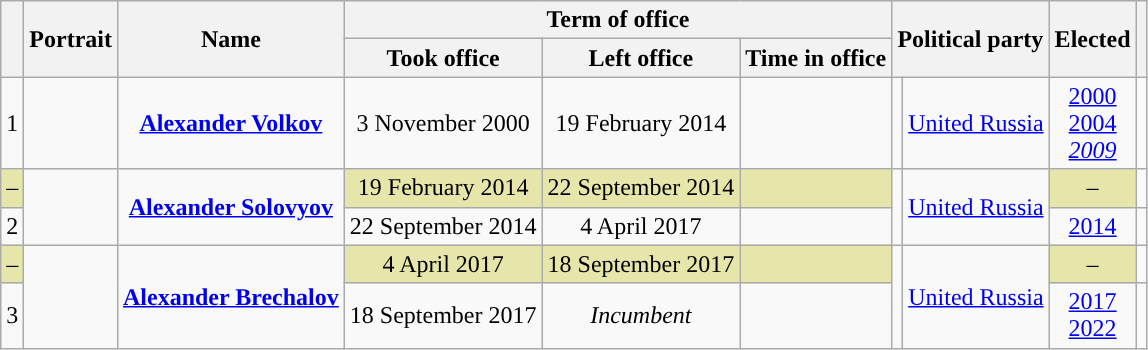<table class="wikitable" style="text-align:center">
<tr>
<th rowspan=2></th>
<th rowspan=2>Portrait</th>
<th rowspan=2>Name<br></th>
<th colspan=3>Term of office</th>
<th colspan=2 rowspan=2>Political party</th>
<th rowspan=2>Elected</th>
<th rowspan=2></th>
</tr>
<tr>
<th>Took office</th>
<th>Left office</th>
<th>Time in office</th>
</tr>
<tr>
<td>1</td>
<td></td>
<td><strong><a href='#'>Alexander Volkov</a></strong><br></td>
<td>3 November 2000</td>
<td>19 February 2014</td>
<td></td>
<td style="background:"></td>
<td><a href='#'>United Russia</a></td>
<td><a href='#'>2000</a><br><a href='#'>2004</a><br><em><a href='#'>2009</a></em></td>
<td></td>
</tr>
<tr>
<td style="background:#e6e6aa;">–</td>
<td rowspan=2></td>
<td rowspan=2><strong><a href='#'>Alexander Solovyov</a></strong><br></td>
<td style="background:#e6e6aa;">19 February 2014</td>
<td style="background:#e6e6aa;">22 September 2014</td>
<td style="background:#e6e6aa;"></td>
<td rowspan=2; style="background:"></td>
<td rowspan=2><a href='#'>United Russia</a></td>
<td style="background:#e6e6aa;">–</td>
<td></td>
</tr>
<tr>
<td>2</td>
<td>22 September 2014</td>
<td>4 April 2017</td>
<td></td>
<td><a href='#'>2014</a></td>
<td></td>
</tr>
<tr>
<td style="background:#e6e6aa;">–</td>
<td rowspan=2></td>
<td rowspan=2><strong><a href='#'>Alexander Brechalov</a></strong><br></td>
<td style="background:#e6e6aa;">4 April 2017</td>
<td style="background:#e6e6aa;">18 September 2017</td>
<td style="background:#e6e6aa;"></td>
<td rowspan=2; style="background:"></td>
<td rowspan=2><a href='#'>United Russia</a></td>
<td style="background:#e6e6aa;">–</td>
<td></td>
</tr>
<tr>
<td>3</td>
<td>18 September 2017</td>
<td><em>Incumbent</em></td>
<td></td>
<td><a href='#'>2017</a><br><a href='#'>2022</a></td>
<td></td>
</tr>
</table>
